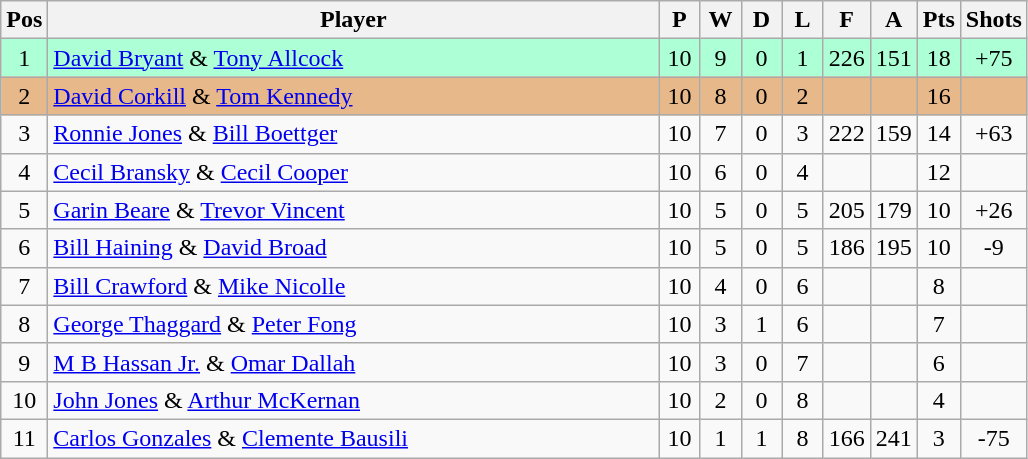<table class="wikitable" style="font-size: 100%">
<tr>
<th width=20>Pos</th>
<th width=400>Player</th>
<th width=20>P</th>
<th width=20>W</th>
<th width=20>D</th>
<th width=20>L</th>
<th width=20>F</th>
<th width=20>A</th>
<th width=20>Pts</th>
<th width=20>Shots</th>
</tr>
<tr align=center style="background: #ADFFD6;">
<td>1</td>
<td align="left"> <a href='#'>David Bryant</a> & <a href='#'>Tony Allcock</a></td>
<td>10</td>
<td>9</td>
<td>0</td>
<td>1</td>
<td>226</td>
<td>151</td>
<td>18</td>
<td>+75</td>
</tr>
<tr align=center style="background: #E6B88A;">
<td>2</td>
<td align="left"> <a href='#'>David Corkill</a> & <a href='#'>Tom Kennedy</a></td>
<td>10</td>
<td>8</td>
<td>0</td>
<td>2</td>
<td></td>
<td></td>
<td>16</td>
<td></td>
</tr>
<tr align=center>
<td>3</td>
<td align="left"> <a href='#'>Ronnie Jones</a> & <a href='#'>Bill Boettger</a></td>
<td>10</td>
<td>7</td>
<td>0</td>
<td>3</td>
<td>222</td>
<td>159</td>
<td>14</td>
<td>+63</td>
</tr>
<tr align=center>
<td>4</td>
<td align="left"> <a href='#'>Cecil Bransky</a> & <a href='#'>Cecil Cooper</a></td>
<td>10</td>
<td>6</td>
<td>0</td>
<td>4</td>
<td></td>
<td></td>
<td>12</td>
<td></td>
</tr>
<tr align=center>
<td>5</td>
<td align="left"> <a href='#'>Garin Beare</a> & <a href='#'>Trevor Vincent</a></td>
<td>10</td>
<td>5</td>
<td>0</td>
<td>5</td>
<td>205</td>
<td>179</td>
<td>10</td>
<td>+26</td>
</tr>
<tr align=center>
<td>6</td>
<td align="left"> <a href='#'>Bill Haining</a> & <a href='#'>David Broad</a></td>
<td>10</td>
<td>5</td>
<td>0</td>
<td>5</td>
<td>186</td>
<td>195</td>
<td>10</td>
<td>-9</td>
</tr>
<tr align=center>
<td>7</td>
<td align="left"> <a href='#'>Bill Crawford</a> & <a href='#'>Mike Nicolle</a></td>
<td>10</td>
<td>4</td>
<td>0</td>
<td>6</td>
<td></td>
<td></td>
<td>8</td>
<td></td>
</tr>
<tr align=center>
<td>8</td>
<td align="left"> <a href='#'>George Thaggard</a> & <a href='#'>Peter Fong</a></td>
<td>10</td>
<td>3</td>
<td>1</td>
<td>6</td>
<td></td>
<td></td>
<td>7</td>
<td></td>
</tr>
<tr align=center>
<td>9</td>
<td align="left"> <a href='#'>M B Hassan Jr.</a> & <a href='#'>Omar Dallah</a></td>
<td>10</td>
<td>3</td>
<td>0</td>
<td>7</td>
<td></td>
<td></td>
<td>6</td>
<td></td>
</tr>
<tr align=center>
<td>10</td>
<td align="left"> <a href='#'>John Jones</a> & <a href='#'>Arthur McKernan</a></td>
<td>10</td>
<td>2</td>
<td>0</td>
<td>8</td>
<td></td>
<td></td>
<td>4</td>
<td></td>
</tr>
<tr align=center>
<td>11</td>
<td align="left"> <a href='#'>Carlos Gonzales</a> & <a href='#'>Clemente Bausili</a></td>
<td>10</td>
<td>1</td>
<td>1</td>
<td>8</td>
<td>166</td>
<td>241</td>
<td>3</td>
<td>-75</td>
</tr>
</table>
